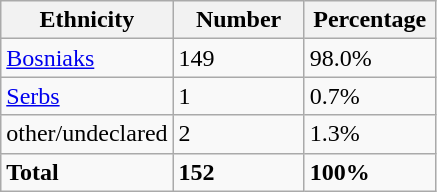<table class="wikitable">
<tr>
<th width="100px">Ethnicity</th>
<th width="80px">Number</th>
<th width="80px">Percentage</th>
</tr>
<tr>
<td><a href='#'>Bosniaks</a></td>
<td>149</td>
<td>98.0%</td>
</tr>
<tr>
<td><a href='#'>Serbs</a></td>
<td>1</td>
<td>0.7%</td>
</tr>
<tr>
<td>other/undeclared</td>
<td>2</td>
<td>1.3%</td>
</tr>
<tr>
<td><strong>Total</strong></td>
<td><strong>152</strong></td>
<td><strong>100%</strong></td>
</tr>
</table>
